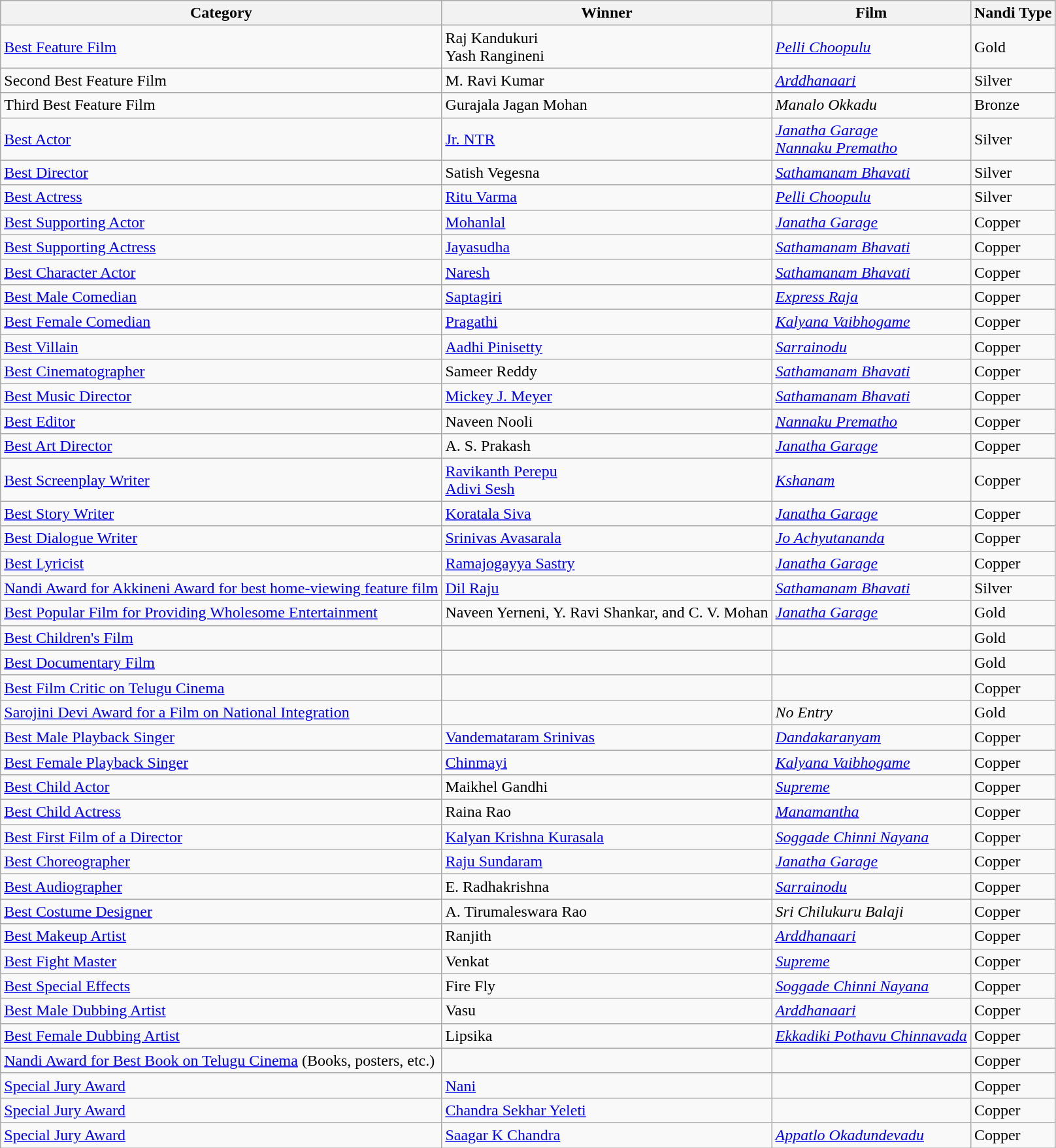<table class="wikitable sortable">
<tr style="background:#cccccf; text-align:center;">
<th>Category</th>
<th>Winner</th>
<th>Film</th>
<th>Nandi Type</th>
</tr>
<tr>
<td><a href='#'>Best Feature Film</a></td>
<td>Raj Kandukuri <br> Yash Rangineni</td>
<td><em><a href='#'>Pelli Choopulu</a></em></td>
<td>Gold</td>
</tr>
<tr>
<td>Second Best Feature Film</td>
<td>M. Ravi Kumar</td>
<td><em><a href='#'>Arddhanaari</a></em></td>
<td>Silver</td>
</tr>
<tr>
<td>Third Best Feature Film</td>
<td>Gurajala Jagan Mohan</td>
<td><em>Manalo Okkadu</em></td>
<td>Bronze</td>
</tr>
<tr>
<td><a href='#'>Best Actor</a></td>
<td><a href='#'>Jr. NTR</a></td>
<td><em><a href='#'>Janatha Garage</a></em> <br> <em><a href='#'>Nannaku Prematho</a></em></td>
<td>Silver</td>
</tr>
<tr>
<td><a href='#'>Best Director</a></td>
<td>Satish Vegesna</td>
<td><em><a href='#'>Sathamanam Bhavati</a></em></td>
<td>Silver</td>
</tr>
<tr>
<td><a href='#'>Best Actress</a></td>
<td><a href='#'>Ritu Varma</a></td>
<td><em><a href='#'>Pelli Choopulu</a></em></td>
<td>Silver</td>
</tr>
<tr>
<td><a href='#'>Best Supporting Actor</a></td>
<td><a href='#'>Mohanlal</a></td>
<td><em><a href='#'>Janatha Garage</a></em></td>
<td>Copper</td>
</tr>
<tr>
<td><a href='#'>Best Supporting Actress</a></td>
<td><a href='#'>Jayasudha</a></td>
<td><em><a href='#'>Sathamanam Bhavati</a></em></td>
<td>Copper</td>
</tr>
<tr>
<td><a href='#'>Best Character Actor</a></td>
<td><a href='#'>Naresh</a></td>
<td><em><a href='#'>Sathamanam Bhavati</a></em></td>
<td>Copper</td>
</tr>
<tr>
<td><a href='#'>Best Male Comedian</a></td>
<td><a href='#'>Saptagiri</a></td>
<td><em><a href='#'>Express Raja</a></em></td>
<td>Copper</td>
</tr>
<tr>
<td><a href='#'>Best Female Comedian</a></td>
<td><a href='#'>Pragathi</a></td>
<td><em><a href='#'>Kalyana Vaibhogame</a></em></td>
<td>Copper</td>
</tr>
<tr>
<td><a href='#'>Best Villain</a></td>
<td><a href='#'>Aadhi Pinisetty</a></td>
<td><em><a href='#'>Sarrainodu</a></em></td>
<td>Copper</td>
</tr>
<tr>
<td><a href='#'>Best Cinematographer</a></td>
<td>Sameer Reddy</td>
<td><em><a href='#'>Sathamanam Bhavati</a></em></td>
<td>Copper</td>
</tr>
<tr>
<td><a href='#'>Best Music Director</a></td>
<td><a href='#'>Mickey J. Meyer</a></td>
<td><em><a href='#'>Sathamanam Bhavati</a></em></td>
<td>Copper</td>
</tr>
<tr>
<td><a href='#'>Best Editor</a></td>
<td>Naveen Nooli</td>
<td><em><a href='#'>Nannaku Prematho</a></em></td>
<td>Copper</td>
</tr>
<tr>
<td><a href='#'>Best Art Director</a></td>
<td>A. S. Prakash</td>
<td><em><a href='#'>Janatha Garage</a></em></td>
<td>Copper</td>
</tr>
<tr>
<td><a href='#'>Best Screenplay Writer</a></td>
<td><a href='#'>Ravikanth Perepu</a> <br> <a href='#'>Adivi Sesh</a></td>
<td><em><a href='#'>Kshanam</a></em></td>
<td>Copper</td>
</tr>
<tr>
<td><a href='#'>Best Story Writer</a></td>
<td><a href='#'>Koratala Siva</a></td>
<td><em><a href='#'>Janatha Garage</a></em></td>
<td>Copper</td>
</tr>
<tr>
<td><a href='#'>Best Dialogue Writer</a></td>
<td><a href='#'>Srinivas Avasarala</a></td>
<td><em><a href='#'>Jo Achyutananda</a></em></td>
<td>Copper</td>
</tr>
<tr>
<td><a href='#'>Best Lyricist</a></td>
<td><a href='#'>Ramajogayya Sastry</a></td>
<td><em><a href='#'>Janatha Garage</a></em></td>
<td>Copper</td>
</tr>
<tr>
<td><a href='#'>Nandi Award for Akkineni Award for best home-viewing feature film</a></td>
<td><a href='#'>Dil Raju</a></td>
<td><em><a href='#'>Sathamanam Bhavati</a></em></td>
<td>Silver</td>
</tr>
<tr>
<td><a href='#'>Best Popular Film for Providing Wholesome Entertainment</a></td>
<td>Naveen Yerneni, Y. Ravi Shankar, and C. V. Mohan</td>
<td><em><a href='#'>Janatha Garage</a></em></td>
<td>Gold</td>
</tr>
<tr>
<td><a href='#'>Best Children's Film</a></td>
<td></td>
<td></td>
<td>Gold</td>
</tr>
<tr>
<td><a href='#'>Best Documentary Film</a></td>
<td></td>
<td></td>
<td>Gold</td>
</tr>
<tr>
<td><a href='#'>Best Film Critic on Telugu Cinema</a></td>
<td></td>
<td></td>
<td>Copper</td>
</tr>
<tr>
<td><a href='#'>Sarojini Devi Award for a Film on National Integration</a></td>
<td></td>
<td><em>No Entry</em></td>
<td>Gold</td>
</tr>
<tr>
<td><a href='#'>Best Male Playback Singer</a></td>
<td><a href='#'>Vandemataram Srinivas</a></td>
<td><em><a href='#'>Dandakaranyam</a></em></td>
<td>Copper</td>
</tr>
<tr>
<td><a href='#'>Best Female Playback Singer</a></td>
<td><a href='#'>Chinmayi</a></td>
<td><em><a href='#'>Kalyana Vaibhogame</a></em></td>
<td>Copper</td>
</tr>
<tr>
<td><a href='#'>Best Child Actor</a></td>
<td>Maikhel Gandhi</td>
<td><em><a href='#'>Supreme</a></em></td>
<td>Copper</td>
</tr>
<tr>
<td><a href='#'>Best Child Actress</a></td>
<td>Raina Rao</td>
<td><em><a href='#'>Manamantha</a></em></td>
<td>Copper</td>
</tr>
<tr>
<td><a href='#'>Best First Film of a Director</a></td>
<td><a href='#'>Kalyan Krishna Kurasala</a></td>
<td><em><a href='#'>Soggade Chinni Nayana</a></em></td>
<td>Copper</td>
</tr>
<tr>
<td><a href='#'>Best Choreographer</a></td>
<td><a href='#'>Raju Sundaram</a></td>
<td><em><a href='#'>Janatha Garage</a></em></td>
<td>Copper</td>
</tr>
<tr>
<td><a href='#'>Best Audiographer</a></td>
<td>E. Radhakrishna</td>
<td><em><a href='#'>Sarrainodu</a></em></td>
<td>Copper</td>
</tr>
<tr>
<td><a href='#'>Best Costume Designer</a></td>
<td>A. Tirumaleswara Rao</td>
<td><em>Sri Chilukuru Balaji</em></td>
<td>Copper</td>
</tr>
<tr>
<td><a href='#'>Best Makeup Artist</a></td>
<td>Ranjith</td>
<td><em><a href='#'>Arddhanaari</a></em></td>
<td>Copper</td>
</tr>
<tr>
<td><a href='#'>Best Fight Master</a></td>
<td>Venkat</td>
<td><em><a href='#'>Supreme</a></em></td>
<td>Copper</td>
</tr>
<tr>
<td><a href='#'>Best Special Effects</a></td>
<td>Fire Fly</td>
<td><em><a href='#'>Soggade Chinni Nayana</a></em></td>
<td>Copper</td>
</tr>
<tr>
<td><a href='#'>Best Male Dubbing Artist</a></td>
<td>Vasu</td>
<td><em><a href='#'>Arddhanaari</a></em></td>
<td>Copper</td>
</tr>
<tr>
<td><a href='#'>Best Female Dubbing Artist</a></td>
<td>Lipsika</td>
<td><em><a href='#'>Ekkadiki Pothavu Chinnavada</a></em></td>
<td>Copper</td>
</tr>
<tr>
<td><a href='#'>Nandi Award for Best Book on Telugu Cinema</a> (Books, posters, etc.)</td>
<td></td>
<td></td>
<td>Copper</td>
</tr>
<tr>
<td><a href='#'>Special Jury Award</a></td>
<td><a href='#'>Nani</a></td>
<td></td>
<td>Copper</td>
</tr>
<tr>
<td><a href='#'>Special Jury Award</a></td>
<td><a href='#'>Chandra Sekhar Yeleti</a></td>
<td></td>
<td>Copper</td>
</tr>
<tr>
<td><a href='#'>Special Jury Award</a></td>
<td><a href='#'>Saagar K Chandra</a></td>
<td><em><a href='#'>Appatlo Okadundevadu</a></em></td>
<td>Copper</td>
</tr>
</table>
